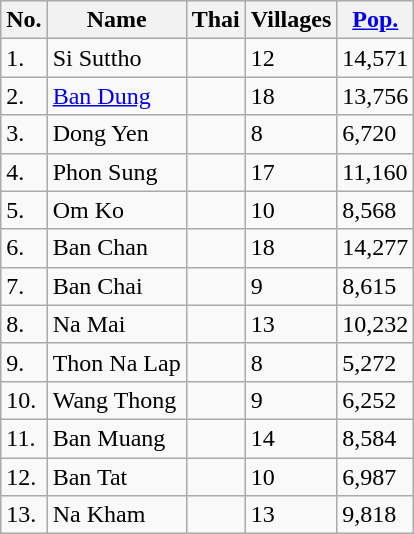<table class="wikitable sortable">
<tr>
<th>No.</th>
<th>Name</th>
<th>Thai</th>
<th>Villages</th>
<th><a href='#'>Pop.</a></th>
</tr>
<tr>
<td>1.</td>
<td>Si Suttho</td>
<td></td>
<td>12</td>
<td>14,571</td>
</tr>
<tr>
<td>2.</td>
<td><a href='#'>Ban Dung</a></td>
<td></td>
<td>18</td>
<td>13,756</td>
</tr>
<tr>
<td>3.</td>
<td>Dong Yen</td>
<td></td>
<td>8</td>
<td>6,720</td>
</tr>
<tr>
<td>4.</td>
<td>Phon Sung</td>
<td></td>
<td>17</td>
<td>11,160</td>
</tr>
<tr>
<td>5.</td>
<td>Om Ko</td>
<td></td>
<td>10</td>
<td>8,568</td>
</tr>
<tr>
<td>6.</td>
<td>Ban Chan</td>
<td></td>
<td>18</td>
<td>14,277</td>
</tr>
<tr>
<td>7.</td>
<td>Ban Chai</td>
<td></td>
<td>9</td>
<td>8,615</td>
</tr>
<tr>
<td>8.</td>
<td>Na Mai</td>
<td></td>
<td>13</td>
<td>10,232</td>
</tr>
<tr>
<td>9.</td>
<td>Thon Na Lap</td>
<td></td>
<td>8</td>
<td>5,272</td>
</tr>
<tr>
<td>10.</td>
<td>Wang Thong</td>
<td></td>
<td>9</td>
<td>6,252</td>
</tr>
<tr>
<td>11.</td>
<td>Ban Muang</td>
<td></td>
<td>14</td>
<td>8,584</td>
</tr>
<tr>
<td>12.</td>
<td>Ban Tat</td>
<td></td>
<td>10</td>
<td>6,987</td>
</tr>
<tr>
<td>13.</td>
<td>Na Kham</td>
<td></td>
<td>13</td>
<td>9,818</td>
</tr>
</table>
